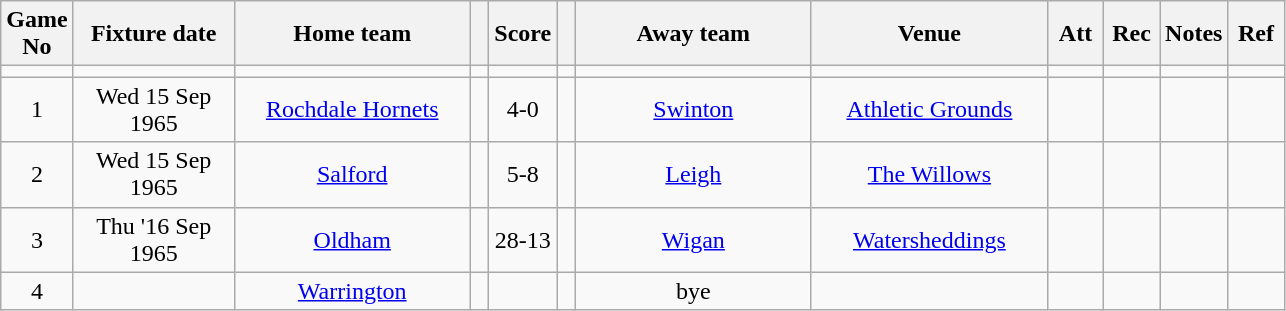<table class="wikitable" style="text-align:center;">
<tr>
<th width=20 abbr="No">Game No</th>
<th width=100 abbr="Date">Fixture date</th>
<th width=150 abbr="Home team">Home team</th>
<th width=5 abbr="space"></th>
<th width=20 abbr="Score">Score</th>
<th width=5 abbr="space"></th>
<th width=150 abbr="Away team">Away team</th>
<th width=150 abbr="Venue">Venue</th>
<th width=30 abbr="Att">Att</th>
<th width=30 abbr="Rec">Rec</th>
<th width=20 abbr="Notes">Notes</th>
<th width=30 abbr="Ref">Ref</th>
</tr>
<tr>
<td></td>
<td></td>
<td></td>
<td></td>
<td></td>
<td></td>
<td></td>
<td></td>
<td></td>
<td></td>
<td></td>
</tr>
<tr>
<td>1</td>
<td>Wed 15 Sep 1965</td>
<td><a href='#'>Rochdale Hornets</a></td>
<td></td>
<td>4-0</td>
<td></td>
<td><a href='#'>Swinton</a></td>
<td><a href='#'>Athletic Grounds</a></td>
<td></td>
<td></td>
<td></td>
<td></td>
</tr>
<tr>
<td>2</td>
<td>Wed 15 Sep 1965</td>
<td><a href='#'>Salford</a></td>
<td></td>
<td>5-8</td>
<td></td>
<td><a href='#'>Leigh</a></td>
<td><a href='#'>The Willows</a></td>
<td></td>
<td></td>
<td></td>
<td></td>
</tr>
<tr>
<td>3</td>
<td>Thu '16 Sep 1965</td>
<td><a href='#'>Oldham</a></td>
<td></td>
<td>28-13</td>
<td></td>
<td><a href='#'>Wigan</a></td>
<td><a href='#'>Watersheddings</a></td>
<td></td>
<td></td>
<td></td>
<td></td>
</tr>
<tr>
<td>4</td>
<td></td>
<td><a href='#'>Warrington</a></td>
<td></td>
<td></td>
<td></td>
<td>bye</td>
<td></td>
<td></td>
<td></td>
<td></td>
<td></td>
</tr>
</table>
